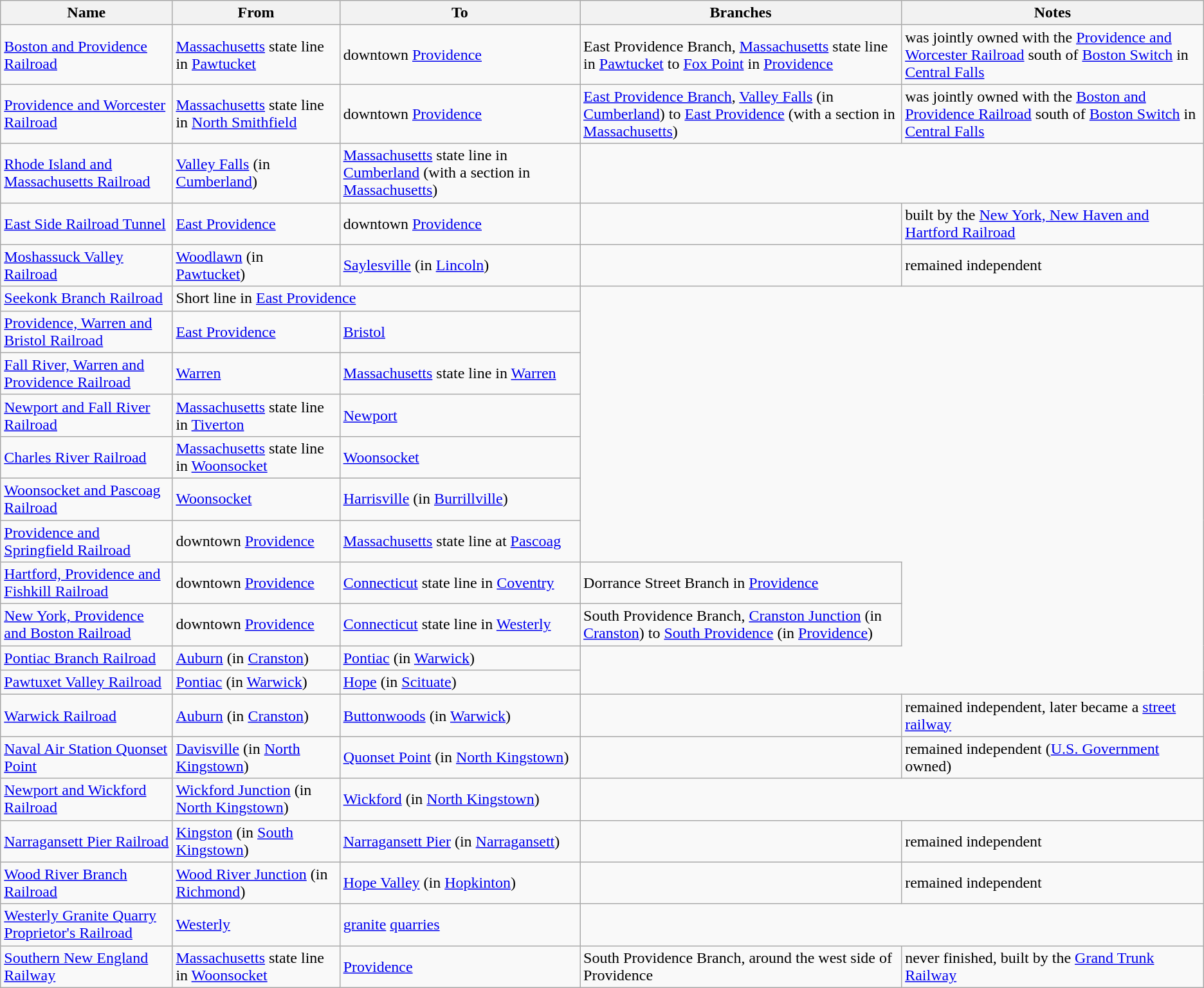<table class=wikitable>
<tr>
<th>Name</th>
<th>From</th>
<th>To</th>
<th>Branches</th>
<th>Notes</th>
</tr>
<tr>
<td><a href='#'>Boston and Providence Railroad</a></td>
<td><a href='#'>Massachusetts</a> state line in <a href='#'>Pawtucket</a></td>
<td>downtown <a href='#'>Providence</a></td>
<td>East Providence Branch, <a href='#'>Massachusetts</a> state line in <a href='#'>Pawtucket</a> to <a href='#'>Fox Point</a> in <a href='#'>Providence</a></td>
<td>was jointly owned with the <a href='#'>Providence and Worcester Railroad</a> south of <a href='#'>Boston Switch</a> in <a href='#'>Central Falls</a></td>
</tr>
<tr>
<td><a href='#'>Providence and Worcester Railroad</a></td>
<td><a href='#'>Massachusetts</a> state line in <a href='#'>North Smithfield</a></td>
<td>downtown <a href='#'>Providence</a></td>
<td><a href='#'>East Providence Branch</a>, <a href='#'>Valley Falls</a> (in <a href='#'>Cumberland</a>) to <a href='#'>East Providence</a> (with a section in <a href='#'>Massachusetts</a>)</td>
<td>was jointly owned with the <a href='#'>Boston and Providence Railroad</a> south of <a href='#'>Boston Switch</a> in <a href='#'>Central Falls</a></td>
</tr>
<tr>
<td><a href='#'>Rhode Island and Massachusetts Railroad</a></td>
<td><a href='#'>Valley Falls</a> (in <a href='#'>Cumberland</a>)</td>
<td><a href='#'>Massachusetts</a> state line in <a href='#'>Cumberland</a> (with a section in <a href='#'>Massachusetts</a>)</td>
</tr>
<tr>
<td><a href='#'>East Side Railroad Tunnel</a></td>
<td><a href='#'>East Providence</a></td>
<td>downtown <a href='#'>Providence</a></td>
<td></td>
<td>built by the <a href='#'>New York, New Haven and Hartford Railroad</a></td>
</tr>
<tr>
<td><a href='#'>Moshassuck Valley Railroad</a></td>
<td><a href='#'>Woodlawn</a> (in <a href='#'>Pawtucket</a>)</td>
<td><a href='#'>Saylesville</a> (in <a href='#'>Lincoln</a>)</td>
<td></td>
<td>remained independent</td>
</tr>
<tr>
<td><a href='#'>Seekonk Branch Railroad</a></td>
<td colspan=2>Short line in <a href='#'>East Providence</a></td>
</tr>
<tr>
<td><a href='#'>Providence, Warren and Bristol Railroad</a></td>
<td><a href='#'>East Providence</a></td>
<td><a href='#'>Bristol</a></td>
</tr>
<tr>
<td><a href='#'>Fall River, Warren and Providence Railroad</a></td>
<td><a href='#'>Warren</a></td>
<td><a href='#'>Massachusetts</a> state line in <a href='#'>Warren</a></td>
</tr>
<tr>
<td><a href='#'>Newport and Fall River Railroad</a></td>
<td><a href='#'>Massachusetts</a> state line in <a href='#'>Tiverton</a></td>
<td><a href='#'>Newport</a></td>
</tr>
<tr>
<td><a href='#'>Charles River Railroad</a></td>
<td><a href='#'>Massachusetts</a> state line in <a href='#'>Woonsocket</a></td>
<td><a href='#'>Woonsocket</a></td>
</tr>
<tr>
<td><a href='#'>Woonsocket and Pascoag Railroad</a></td>
<td><a href='#'>Woonsocket</a></td>
<td><a href='#'>Harrisville</a> (in <a href='#'>Burrillville</a>)</td>
</tr>
<tr>
<td><a href='#'>Providence and Springfield Railroad</a></td>
<td>downtown <a href='#'>Providence</a></td>
<td><a href='#'>Massachusetts</a> state line at <a href='#'>Pascoag</a></td>
</tr>
<tr>
<td><a href='#'>Hartford, Providence and Fishkill Railroad</a></td>
<td>downtown <a href='#'>Providence</a></td>
<td><a href='#'>Connecticut</a> state line in <a href='#'>Coventry</a></td>
<td>Dorrance Street Branch in <a href='#'>Providence</a></td>
</tr>
<tr>
<td><a href='#'>New York, Providence and Boston Railroad</a></td>
<td>downtown <a href='#'>Providence</a></td>
<td><a href='#'>Connecticut</a> state line in <a href='#'>Westerly</a></td>
<td>South Providence Branch, <a href='#'>Cranston Junction</a> (in <a href='#'>Cranston</a>) to <a href='#'>South Providence</a> (in <a href='#'>Providence</a>)</td>
</tr>
<tr>
<td><a href='#'>Pontiac Branch Railroad</a></td>
<td><a href='#'>Auburn</a> (in <a href='#'>Cranston</a>)</td>
<td><a href='#'>Pontiac</a> (in <a href='#'>Warwick</a>)</td>
</tr>
<tr>
<td><a href='#'>Pawtuxet Valley Railroad</a></td>
<td><a href='#'>Pontiac</a> (in <a href='#'>Warwick</a>)</td>
<td><a href='#'>Hope</a> (in <a href='#'>Scituate</a>)</td>
</tr>
<tr>
<td><a href='#'>Warwick Railroad</a></td>
<td><a href='#'>Auburn</a> (in <a href='#'>Cranston</a>)</td>
<td><a href='#'>Buttonwoods</a> (in <a href='#'>Warwick</a>)</td>
<td></td>
<td>remained independent, later became a <a href='#'>street railway</a></td>
</tr>
<tr>
<td><a href='#'>Naval Air Station Quonset Point</a></td>
<td><a href='#'>Davisville</a> (in <a href='#'>North Kingstown</a>)</td>
<td><a href='#'>Quonset Point</a> (in <a href='#'>North Kingstown</a>)</td>
<td></td>
<td>remained independent (<a href='#'>U.S. Government</a> owned)</td>
</tr>
<tr>
<td><a href='#'>Newport and Wickford Railroad</a></td>
<td><a href='#'>Wickford Junction</a> (in <a href='#'>North Kingstown</a>)</td>
<td><a href='#'>Wickford</a> (in <a href='#'>North Kingstown</a>)</td>
</tr>
<tr>
<td><a href='#'>Narragansett Pier Railroad</a></td>
<td><a href='#'>Kingston</a> (in <a href='#'>South Kingstown</a>)</td>
<td><a href='#'>Narragansett Pier</a> (in <a href='#'>Narragansett</a>)</td>
<td></td>
<td>remained independent</td>
</tr>
<tr>
<td><a href='#'>Wood River Branch Railroad</a></td>
<td><a href='#'>Wood River Junction</a> (in <a href='#'>Richmond</a>)</td>
<td><a href='#'>Hope Valley</a> (in <a href='#'>Hopkinton</a>)</td>
<td></td>
<td>remained independent</td>
</tr>
<tr>
<td><a href='#'>Westerly Granite Quarry Proprietor's Railroad</a></td>
<td><a href='#'>Westerly</a></td>
<td><a href='#'>granite</a> <a href='#'>quarries</a></td>
</tr>
<tr>
<td><a href='#'>Southern New England Railway</a></td>
<td><a href='#'>Massachusetts</a> state line in <a href='#'>Woonsocket</a></td>
<td><a href='#'>Providence</a></td>
<td>South Providence Branch, around the west side of Providence</td>
<td>never finished, built by the <a href='#'>Grand Trunk Railway</a></td>
</tr>
</table>
